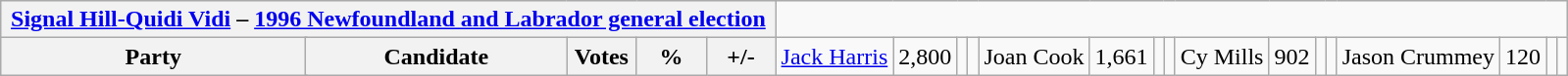<table class="wikitable">
<tr>
<th colspan="6"><a href='#'>Signal Hill-Quidi Vidi</a> – <a href='#'>1996 Newfoundland and Labrador general election</a></th>
</tr>
<tr>
<th colspan="2" style="width: 200px">Party</th>
<th style="width: 170px">Candidate</th>
<th style="width: 40px">Votes</th>
<th style="width: 40px">%</th>
<th style="width: 40px">+/-<br></th>
<td><a href='#'>Jack Harris</a></td>
<td align=right>2,800</td>
<td align=right></td>
<td align=right><br></td>
<td>Joan Cook</td>
<td align=right>1,661</td>
<td align=right></td>
<td align=right><br></td>
<td>Cy Mills</td>
<td align=right>902</td>
<td align=right></td>
<td align=right><br></td>
<td>Jason Crummey</td>
<td align=right>120</td>
<td align=right></td>
<td align=right></td>
</tr>
</table>
